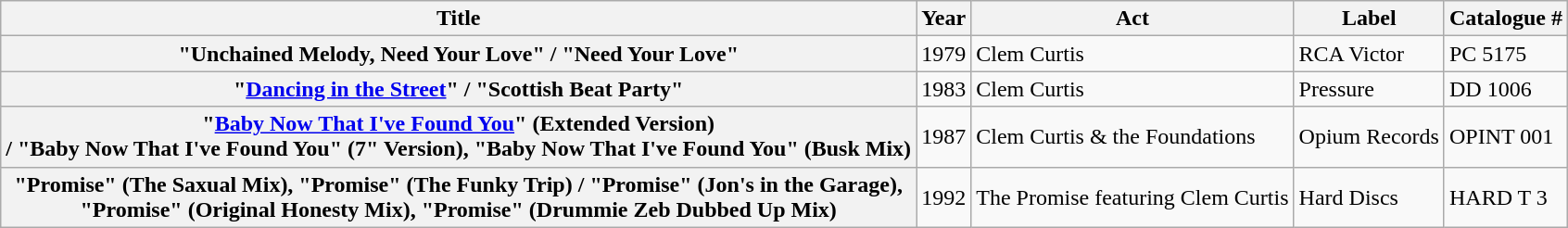<table class="wikitable plainrowheaders sortable">
<tr>
<th scope="col">Title</th>
<th scope="col">Year</th>
<th scope="col">Act</th>
<th scope="col">Label</th>
<th scope="col" class="unsortable">Catalogue #</th>
</tr>
<tr>
<th scope="row">"Unchained Melody, Need Your Love" / "Need Your Love"</th>
<td>1979</td>
<td>Clem Curtis</td>
<td>RCA Victor</td>
<td>PC 5175</td>
</tr>
<tr>
<th scope="row">"<a href='#'>Dancing in the Street</a>" / "Scottish Beat Party"</th>
<td>1983</td>
<td>Clem Curtis</td>
<td>Pressure</td>
<td>DD 1006</td>
</tr>
<tr>
<th scope="row">"<a href='#'>Baby Now That I've Found You</a>" (Extended Version)<br> / "Baby Now That I've Found You" (7" Version), "Baby Now That I've Found You" (Busk Mix)</th>
<td>1987</td>
<td>Clem Curtis & the Foundations</td>
<td>Opium Records</td>
<td>OPINT 001</td>
</tr>
<tr>
<th scope="row">"Promise" (The Saxual Mix), "Promise" (The Funky Trip) / "Promise" (Jon's in the Garage),<br> "Promise" (Original Honesty Mix), "Promise" (Drummie Zeb Dubbed Up Mix)</th>
<td>1992</td>
<td>The Promise featuring Clem Curtis</td>
<td>Hard Discs</td>
<td>HARD T 3</td>
</tr>
</table>
